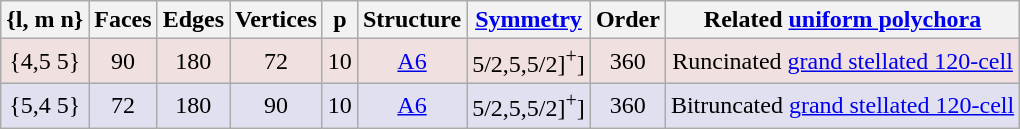<table class=wikitable>
<tr>
<th>{l, m  n}</th>
<th>Faces</th>
<th>Edges</th>
<th>Vertices</th>
<th>p</th>
<th>Structure</th>
<th><a href='#'>Symmetry</a></th>
<th>Order</th>
<th>Related <a href='#'>uniform polychora</a></th>
</tr>
<tr BGCOLOR="#f0e0e0" align=center>
<td>{4,5 5}</td>
<td>90</td>
<td>180</td>
<td>72</td>
<td>10</td>
<td><a href='#'>A6</a></td>
<td>5/2,5,5/2]<sup>+</sup>]</td>
<td>360</td>
<td>Runcinated <a href='#'>grand stellated 120-cell</a></td>
</tr>
<tr BGCOLOR="#e0e0f0" align=center>
<td>{5,4 5}</td>
<td>72</td>
<td>180</td>
<td>90</td>
<td>10</td>
<td><a href='#'>A6</a></td>
<td>5/2,5,5/2]<sup>+</sup>]</td>
<td>360</td>
<td>Bitruncated <a href='#'>grand stellated 120-cell</a></td>
</tr>
</table>
